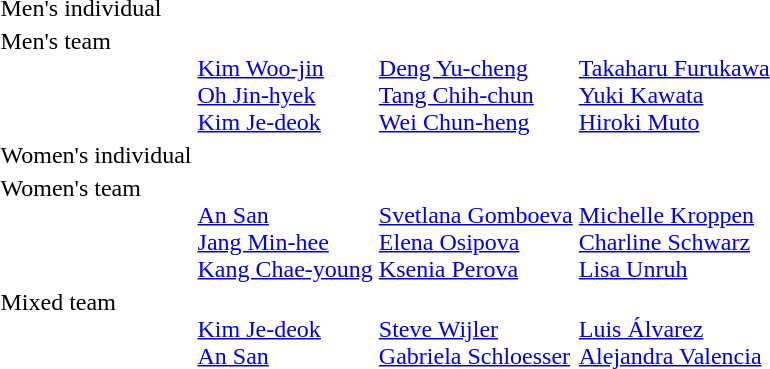<table>
<tr>
<td>Men's individual<br></td>
<td></td>
<td></td>
<td></td>
</tr>
<tr valign="top">
<td>Men's team<br></td>
<td><br><a href='#'>Kim Woo-jin</a><br><a href='#'>Oh Jin-hyek</a><br><a href='#'>Kim Je-deok</a></td>
<td><br><a href='#'>Deng Yu-cheng</a><br><a href='#'>Tang Chih-chun</a><br><a href='#'>Wei Chun-heng</a></td>
<td><br><a href='#'>Takaharu Furukawa</a><br><a href='#'>Yuki Kawata</a><br><a href='#'>Hiroki Muto</a></td>
</tr>
<tr>
<td>Women's individual<br></td>
<td></td>
<td></td>
<td></td>
</tr>
<tr valign="top">
<td>Women's team<br></td>
<td><br><a href='#'>An San</a><br><a href='#'>Jang Min-hee</a><br><a href='#'>Kang Chae-young</a></td>
<td><br><a href='#'>Svetlana Gomboeva</a><br><a href='#'>Elena Osipova</a><br><a href='#'>Ksenia Perova</a></td>
<td><br><a href='#'>Michelle Kroppen</a><br><a href='#'>Charline Schwarz</a><br><a href='#'>Lisa Unruh</a></td>
</tr>
<tr valign="top">
<td>Mixed team<br></td>
<td><br><a href='#'>Kim Je-deok</a><br><a href='#'>An San</a></td>
<td><br><a href='#'>Steve Wijler</a><br><a href='#'>Gabriela Schloesser</a></td>
<td><br><a href='#'>Luis Álvarez</a><br><a href='#'>Alejandra Valencia</a></td>
</tr>
</table>
